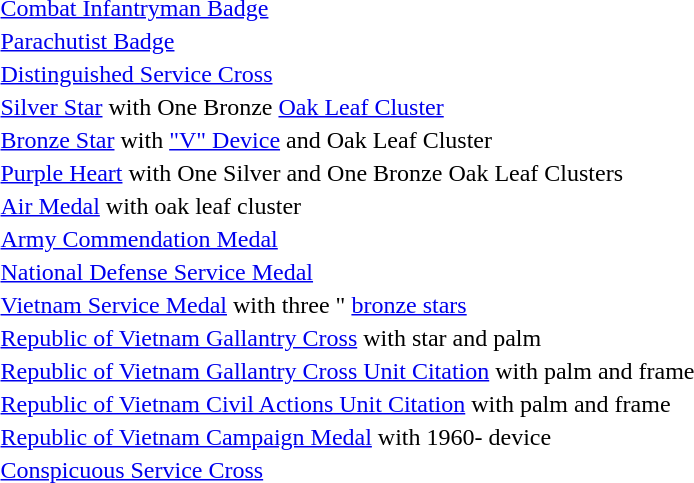<table>
<tr>
<td></td>
<td><a href='#'>Combat Infantryman Badge</a></td>
</tr>
<tr>
<td></td>
<td><a href='#'>Parachutist Badge</a></td>
</tr>
<tr>
<td></td>
<td><a href='#'>Distinguished Service Cross</a></td>
</tr>
<tr>
<td></td>
<td><a href='#'>Silver Star</a> with One Bronze <a href='#'>Oak Leaf Cluster</a></td>
</tr>
<tr>
<td></td>
<td><a href='#'>Bronze Star</a> with <a href='#'>"V" Device</a> and Oak Leaf Cluster</td>
</tr>
<tr>
<td></td>
<td><a href='#'>Purple Heart</a> with One Silver and One Bronze Oak Leaf Clusters</td>
</tr>
<tr>
<td></td>
<td><a href='#'>Air Medal</a> with oak leaf cluster</td>
</tr>
<tr>
<td></td>
<td><a href='#'>Army Commendation Medal</a></td>
</tr>
<tr>
<td></td>
<td><a href='#'>National Defense Service Medal</a></td>
</tr>
<tr>
<td></td>
<td><a href='#'>Vietnam Service Medal</a> with three " <a href='#'>bronze stars</a></td>
</tr>
<tr>
<td></td>
<td><a href='#'>Republic of Vietnam Gallantry Cross</a> with star and palm</td>
</tr>
<tr>
<td></td>
<td><a href='#'>Republic of Vietnam Gallantry Cross Unit Citation</a> with palm and frame</td>
</tr>
<tr>
<td></td>
<td><a href='#'>Republic of Vietnam Civil Actions Unit Citation</a> with palm and frame</td>
</tr>
<tr>
<td></td>
<td><a href='#'>Republic of Vietnam Campaign Medal</a> with 1960- device</td>
</tr>
<tr>
<td></td>
<td><a href='#'>Conspicuous Service Cross</a></td>
</tr>
</table>
